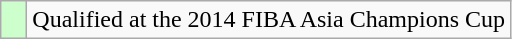<table class="wikitable">
<tr>
<td width=10px bgcolor=#ccffcc></td>
<td>Qualified at the 2014 FIBA Asia Champions Cup</td>
</tr>
</table>
